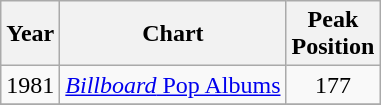<table class="wikitable">
<tr>
<th>Year</th>
<th>Chart</th>
<th>Peak<br> Position</th>
</tr>
<tr>
<td>1981</td>
<td><a href='#'><em>Billboard</em> Pop Albums</a></td>
<td align="center">177</td>
</tr>
<tr>
</tr>
</table>
